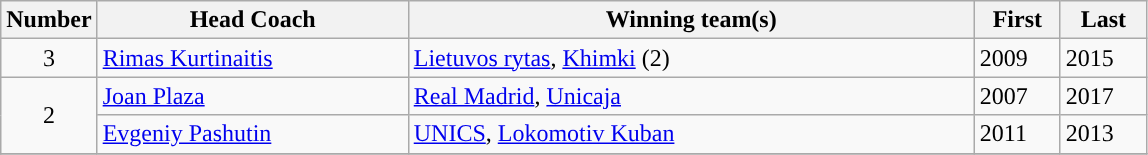<table class="wikitable">
<tr>
<th style="width:40px">Number</th>
<th style="width:200px">Head Coach</th>
<th style="width:370px">Winning team(s)</th>
<th style="width:50px">First</th>
<th style="width:50px">Last</th>
</tr>
<tr>
<td style="text-align:center;">3</td>
<td> <a href='#'>Rimas Kurtinaitis</a></td>
<td> <a href='#'>Lietuvos rytas</a>,  <a href='#'>Khimki</a> (2)</td>
<td>2009</td>
<td>2015</td>
</tr>
<tr>
<td rowspan=2 style="text-align:center;">2</td>
<td> <a href='#'>Joan Plaza</a></td>
<td> <a href='#'>Real Madrid</a>,  <a href='#'>Unicaja</a></td>
<td>2007</td>
<td>2017</td>
</tr>
<tr>
<td> <a href='#'>Evgeniy Pashutin</a></td>
<td> <a href='#'>UNICS</a>,   <a href='#'>Lokomotiv Kuban</a></td>
<td>2011</td>
<td>2013</td>
</tr>
<tr>
</tr>
</table>
